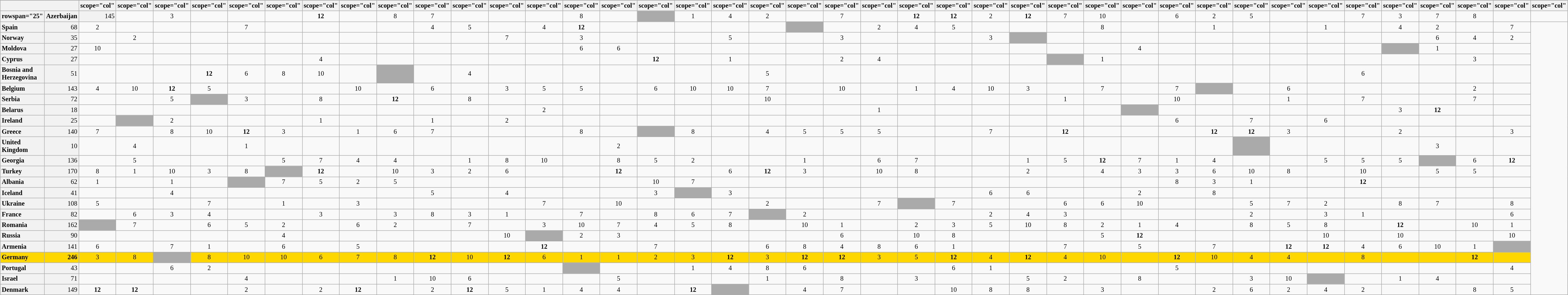<table class="wikitable plainrowheaders" style="text-align:center; font-size:85%;">
<tr>
</tr>
<tr>
<th colspan="2"></th>
<th>scope="col" </th>
<th>scope="col" </th>
<th>scope="col" </th>
<th>scope="col" </th>
<th>scope="col" </th>
<th>scope="col" </th>
<th>scope="col" </th>
<th>scope="col" </th>
<th>scope="col" </th>
<th>scope="col" </th>
<th>scope="col" </th>
<th>scope="col" </th>
<th>scope="col" </th>
<th>scope="col" </th>
<th>scope="col" </th>
<th>scope="col" </th>
<th>scope="col" </th>
<th>scope="col" </th>
<th>scope="col" </th>
<th>scope="col" </th>
<th>scope="col" </th>
<th>scope="col" </th>
<th>scope="col" </th>
<th>scope="col" </th>
<th>scope="col" </th>
<th>scope="col" </th>
<th>scope="col" </th>
<th>scope="col" </th>
<th>scope="col" </th>
<th>scope="col" </th>
<th>scope="col" </th>
<th>scope="col" </th>
<th>scope="col" </th>
<th>scope="col" </th>
<th>scope="col" </th>
<th>scope="col" </th>
<th>scope="col" </th>
<th>scope="col" </th>
<th>scope="col" </th>
<th>scope="col" </th>
</tr>
<tr>
<th>rowspan="25" </th>
<th scope="row" style="text-align:left; background:#f2f2f2;">Azerbaijan</th>
<td style="text-align:right; background:#f2f2f2;">145</td>
<td></td>
<td>3</td>
<td></td>
<td></td>
<td></td>
<td><strong>12</strong></td>
<td></td>
<td>8</td>
<td>7</td>
<td></td>
<td></td>
<td></td>
<td>8</td>
<td></td>
<td style="text-align:left; background:#aaa;"></td>
<td>1</td>
<td>4</td>
<td>2</td>
<td></td>
<td>7</td>
<td></td>
<td><strong>12</strong></td>
<td><strong>12</strong></td>
<td>2</td>
<td><strong>12</strong></td>
<td>7</td>
<td>10</td>
<td></td>
<td>6</td>
<td>2</td>
<td>5</td>
<td></td>
<td></td>
<td>7</td>
<td>3</td>
<td>7</td>
<td>8</td>
<td></td>
<td></td>
</tr>
<tr>
<th scope="row" style="text-align:left; background:#f2f2f2;">Spain</th>
<td style="text-align:right; background:#f2f2f2;">68</td>
<td>2</td>
<td></td>
<td></td>
<td></td>
<td>7</td>
<td></td>
<td></td>
<td></td>
<td></td>
<td>4</td>
<td>5</td>
<td></td>
<td>4</td>
<td><strong>12</strong></td>
<td></td>
<td></td>
<td></td>
<td></td>
<td></td>
<td style="text-align:left; background:#aaa;"></td>
<td></td>
<td>2</td>
<td>4</td>
<td>5</td>
<td></td>
<td></td>
<td></td>
<td>8</td>
<td></td>
<td></td>
<td>1</td>
<td></td>
<td></td>
<td>1</td>
<td></td>
<td>4</td>
<td>2</td>
<td></td>
<td>7</td>
</tr>
<tr>
<th scope="row" style="text-align:left; background:#f2f2f2;">Norway</th>
<td style="text-align:right; background:#f2f2f2;">35</td>
<td></td>
<td>2</td>
<td></td>
<td></td>
<td></td>
<td></td>
<td></td>
<td></td>
<td></td>
<td></td>
<td></td>
<td>7</td>
<td></td>
<td>3</td>
<td></td>
<td></td>
<td></td>
<td>5</td>
<td></td>
<td></td>
<td>3</td>
<td></td>
<td></td>
<td></td>
<td>3</td>
<td style="text-align:left; background:#aaa;"></td>
<td></td>
<td></td>
<td></td>
<td></td>
<td></td>
<td></td>
<td></td>
<td></td>
<td></td>
<td></td>
<td>6</td>
<td>4</td>
<td>2</td>
</tr>
<tr>
<th scope="row" style="text-align:left; background:#f2f2f2;">Moldova</th>
<td style="text-align:right; background:#f2f2f2;">27</td>
<td>10</td>
<td></td>
<td></td>
<td></td>
<td></td>
<td></td>
<td></td>
<td></td>
<td></td>
<td></td>
<td></td>
<td></td>
<td></td>
<td>6</td>
<td>6</td>
<td></td>
<td></td>
<td></td>
<td></td>
<td></td>
<td></td>
<td></td>
<td></td>
<td></td>
<td></td>
<td></td>
<td></td>
<td></td>
<td>4</td>
<td></td>
<td></td>
<td></td>
<td></td>
<td></td>
<td></td>
<td style="text-align:left; background:#aaa;"></td>
<td>1</td>
<td></td>
<td></td>
</tr>
<tr>
<th scope="row" style="text-align:left; background:#f2f2f2;">Cyprus</th>
<td style="text-align:right; background:#f2f2f2;">27</td>
<td></td>
<td></td>
<td></td>
<td></td>
<td></td>
<td></td>
<td>4</td>
<td></td>
<td></td>
<td></td>
<td></td>
<td></td>
<td></td>
<td></td>
<td></td>
<td><strong>12</strong></td>
<td></td>
<td>1</td>
<td></td>
<td></td>
<td>2</td>
<td>4</td>
<td></td>
<td></td>
<td></td>
<td></td>
<td style="text-align:left; background:#aaa;"></td>
<td>1</td>
<td></td>
<td></td>
<td></td>
<td></td>
<td></td>
<td></td>
<td></td>
<td></td>
<td></td>
<td>3</td>
<td></td>
</tr>
<tr>
<th scope="row" style="text-align:left; background:#f2f2f2;">Bosnia and Herzegovina</th>
<td style="text-align:right; background:#f2f2f2;">51</td>
<td></td>
<td></td>
<td></td>
<td><strong>12</strong></td>
<td>6</td>
<td>8</td>
<td>10</td>
<td></td>
<td style="text-align:left; background:#aaa;"></td>
<td></td>
<td>4</td>
<td></td>
<td></td>
<td></td>
<td></td>
<td></td>
<td></td>
<td></td>
<td>5</td>
<td></td>
<td></td>
<td></td>
<td></td>
<td></td>
<td></td>
<td></td>
<td></td>
<td></td>
<td></td>
<td></td>
<td></td>
<td></td>
<td></td>
<td></td>
<td>6</td>
<td></td>
<td></td>
<td></td>
<td></td>
</tr>
<tr>
<th scope="row" style="text-align:left; background:#f2f2f2;">Belgium</th>
<td style="text-align:right; background:#f2f2f2;">143</td>
<td>4</td>
<td>10</td>
<td><strong>12</strong></td>
<td>5</td>
<td></td>
<td></td>
<td></td>
<td>10</td>
<td></td>
<td>6</td>
<td></td>
<td>3</td>
<td>5</td>
<td>5</td>
<td></td>
<td>6</td>
<td>10</td>
<td>10</td>
<td>7</td>
<td></td>
<td>10</td>
<td></td>
<td>1</td>
<td>4</td>
<td>10</td>
<td>3</td>
<td></td>
<td>7</td>
<td></td>
<td>7</td>
<td style="text-align:left; background:#aaa;"></td>
<td></td>
<td>6</td>
<td></td>
<td></td>
<td></td>
<td></td>
<td>2</td>
<td></td>
</tr>
<tr>
<th scope="row" style="text-align:left; background:#f2f2f2;">Serbia</th>
<td style="text-align:right; background:#f2f2f2;">72</td>
<td></td>
<td></td>
<td>5</td>
<td style="text-align:left; background:#aaa;"></td>
<td>3</td>
<td></td>
<td>8</td>
<td></td>
<td><strong>12</strong></td>
<td></td>
<td>8</td>
<td></td>
<td></td>
<td></td>
<td></td>
<td></td>
<td></td>
<td></td>
<td>10</td>
<td></td>
<td></td>
<td></td>
<td></td>
<td></td>
<td></td>
<td></td>
<td>1</td>
<td></td>
<td></td>
<td>10</td>
<td></td>
<td></td>
<td>1</td>
<td></td>
<td>7</td>
<td></td>
<td></td>
<td>7</td>
<td></td>
</tr>
<tr>
<th scope="row" style="text-align:left; background:#f2f2f2;">Belarus</th>
<td style="text-align:right; background:#f2f2f2;">18</td>
<td></td>
<td></td>
<td></td>
<td></td>
<td></td>
<td></td>
<td></td>
<td></td>
<td></td>
<td></td>
<td></td>
<td></td>
<td>2</td>
<td></td>
<td></td>
<td></td>
<td></td>
<td></td>
<td></td>
<td></td>
<td></td>
<td>1</td>
<td></td>
<td></td>
<td></td>
<td></td>
<td></td>
<td></td>
<td style="text-align:left; background:#aaa;"></td>
<td></td>
<td></td>
<td></td>
<td></td>
<td></td>
<td></td>
<td>3</td>
<td><strong>12</strong></td>
<td></td>
<td></td>
</tr>
<tr>
<th scope="row" style="text-align:left; background:#f2f2f2;">Ireland</th>
<td style="text-align:right; background:#f2f2f2;">25</td>
<td></td>
<td style="text-align:left; background:#aaa;"></td>
<td>2</td>
<td></td>
<td></td>
<td></td>
<td>1</td>
<td></td>
<td></td>
<td>1</td>
<td></td>
<td>2</td>
<td></td>
<td></td>
<td></td>
<td></td>
<td></td>
<td></td>
<td></td>
<td></td>
<td></td>
<td></td>
<td></td>
<td></td>
<td></td>
<td></td>
<td></td>
<td></td>
<td></td>
<td>6</td>
<td></td>
<td>7</td>
<td></td>
<td>6</td>
<td></td>
<td></td>
<td></td>
<td></td>
<td></td>
</tr>
<tr>
<th scope="row" style="text-align:left; background:#f2f2f2;">Greece</th>
<td style="text-align:right; background:#f2f2f2;">140</td>
<td>7</td>
<td></td>
<td>8</td>
<td>10</td>
<td><strong>12</strong></td>
<td>3</td>
<td></td>
<td>1</td>
<td>6</td>
<td>7</td>
<td></td>
<td></td>
<td></td>
<td>8</td>
<td></td>
<td style="text-align:left; background:#aaa;"></td>
<td>8</td>
<td></td>
<td>4</td>
<td>5</td>
<td>5</td>
<td>5</td>
<td></td>
<td></td>
<td>7</td>
<td></td>
<td><strong>12</strong></td>
<td></td>
<td></td>
<td></td>
<td><strong>12</strong></td>
<td><strong>12</strong></td>
<td>3</td>
<td></td>
<td></td>
<td>2</td>
<td></td>
<td></td>
<td>3</td>
</tr>
<tr>
<th scope="row" style="text-align:left; background:#f2f2f2;">United Kingdom</th>
<td style="text-align:right; background:#f2f2f2;">10</td>
<td></td>
<td>4</td>
<td></td>
<td></td>
<td>1</td>
<td></td>
<td></td>
<td></td>
<td></td>
<td></td>
<td></td>
<td></td>
<td></td>
<td></td>
<td>2</td>
<td></td>
<td></td>
<td></td>
<td></td>
<td></td>
<td></td>
<td></td>
<td></td>
<td></td>
<td></td>
<td></td>
<td></td>
<td></td>
<td></td>
<td></td>
<td></td>
<td style="text-align:left; background:#aaa;"></td>
<td></td>
<td></td>
<td></td>
<td></td>
<td>3</td>
<td></td>
<td></td>
</tr>
<tr>
<th scope="row" style="text-align:left; background:#f2f2f2;">Georgia</th>
<td style="text-align:right; background:#f2f2f2;">136</td>
<td></td>
<td>5</td>
<td></td>
<td></td>
<td></td>
<td>5</td>
<td>7</td>
<td>4</td>
<td>4</td>
<td></td>
<td>1</td>
<td>8</td>
<td>10</td>
<td></td>
<td>8</td>
<td>5</td>
<td>2</td>
<td></td>
<td></td>
<td>1</td>
<td></td>
<td>6</td>
<td>7</td>
<td></td>
<td></td>
<td>1</td>
<td>5</td>
<td><strong>12</strong></td>
<td>7</td>
<td>1</td>
<td>4</td>
<td></td>
<td></td>
<td>5</td>
<td>5</td>
<td>5</td>
<td style="text-align:left; background:#aaa;"></td>
<td>6</td>
<td><strong>12</strong></td>
</tr>
<tr>
<th scope="row" style="text-align:left; background:#f2f2f2;">Turkey</th>
<td style="text-align:right; background:#f2f2f2;">170</td>
<td>8</td>
<td>1</td>
<td>10</td>
<td>3</td>
<td>8</td>
<td style="text-align:left; background:#aaa;"></td>
<td><strong>12</strong></td>
<td></td>
<td>10</td>
<td>3</td>
<td>2</td>
<td>6</td>
<td></td>
<td></td>
<td><strong>12</strong></td>
<td></td>
<td></td>
<td>6</td>
<td><strong>12</strong></td>
<td>3</td>
<td></td>
<td>10</td>
<td>8</td>
<td></td>
<td></td>
<td>2</td>
<td></td>
<td>4</td>
<td>3</td>
<td>3</td>
<td>6</td>
<td>10</td>
<td>8</td>
<td></td>
<td>10</td>
<td></td>
<td>5</td>
<td>5</td>
<td></td>
</tr>
<tr>
<th scope="row" style="text-align:left; background:#f2f2f2;">Albania</th>
<td style="text-align:right; background:#f2f2f2;">62</td>
<td>1</td>
<td></td>
<td>1</td>
<td></td>
<td style="text-align:left; background:#aaa;"></td>
<td>7</td>
<td>5</td>
<td>2</td>
<td>5</td>
<td></td>
<td></td>
<td></td>
<td></td>
<td></td>
<td></td>
<td>10</td>
<td>7</td>
<td></td>
<td></td>
<td></td>
<td></td>
<td></td>
<td></td>
<td></td>
<td></td>
<td></td>
<td></td>
<td></td>
<td></td>
<td>8</td>
<td>3</td>
<td>1</td>
<td></td>
<td></td>
<td><strong>12</strong></td>
<td></td>
<td></td>
<td></td>
<td></td>
</tr>
<tr>
<th scope="row" style="text-align:left; background:#f2f2f2;">Iceland</th>
<td style="text-align:right; background:#f2f2f2;">41</td>
<td></td>
<td></td>
<td>4</td>
<td></td>
<td></td>
<td></td>
<td></td>
<td></td>
<td></td>
<td>5</td>
<td></td>
<td>4</td>
<td></td>
<td></td>
<td></td>
<td>3</td>
<td style="text-align:left; background:#aaa;"></td>
<td>3</td>
<td></td>
<td></td>
<td></td>
<td></td>
<td></td>
<td></td>
<td>6</td>
<td>6</td>
<td></td>
<td></td>
<td>2</td>
<td></td>
<td>8</td>
<td></td>
<td></td>
<td></td>
<td></td>
<td></td>
<td></td>
<td></td>
<td></td>
</tr>
<tr>
<th scope="row" style="text-align:left; background:#f2f2f2;">Ukraine</th>
<td style="text-align:right; background:#f2f2f2;">108</td>
<td>5</td>
<td></td>
<td></td>
<td>7</td>
<td></td>
<td>1</td>
<td></td>
<td>3</td>
<td></td>
<td></td>
<td></td>
<td></td>
<td>7</td>
<td></td>
<td>10</td>
<td></td>
<td></td>
<td></td>
<td>2</td>
<td></td>
<td></td>
<td>7</td>
<td style="text-align:left; background:#aaa;"></td>
<td>7</td>
<td></td>
<td></td>
<td>6</td>
<td>6</td>
<td>10</td>
<td></td>
<td></td>
<td>5</td>
<td>7</td>
<td>2</td>
<td></td>
<td>8</td>
<td>7</td>
<td></td>
<td>8</td>
</tr>
<tr>
<th scope="row" style="text-align:left; background:#f2f2f2;">France</th>
<td style="text-align:right; background:#f2f2f2;">82</td>
<td></td>
<td>6</td>
<td>3</td>
<td>4</td>
<td></td>
<td></td>
<td>3</td>
<td></td>
<td>3</td>
<td>8</td>
<td>3</td>
<td>1</td>
<td></td>
<td>7</td>
<td></td>
<td>8</td>
<td>6</td>
<td>7</td>
<td style="text-align:left; background:#aaa;"></td>
<td>2</td>
<td></td>
<td></td>
<td></td>
<td></td>
<td>2</td>
<td>4</td>
<td>3</td>
<td></td>
<td></td>
<td></td>
<td></td>
<td>2</td>
<td></td>
<td>3</td>
<td>1</td>
<td></td>
<td></td>
<td></td>
<td>6</td>
</tr>
<tr>
<th scope="row" style="text-align:left; background:#f2f2f2;">Romania</th>
<td style="text-align:right; background:#f2f2f2;">162</td>
<td style="text-align:left; background:#aaa;"></td>
<td>7</td>
<td></td>
<td>6</td>
<td>5</td>
<td>2</td>
<td></td>
<td>6</td>
<td>2</td>
<td></td>
<td>7</td>
<td></td>
<td>3</td>
<td>10</td>
<td>7</td>
<td>4</td>
<td>5</td>
<td>8</td>
<td></td>
<td>10</td>
<td>1</td>
<td></td>
<td>2</td>
<td>3</td>
<td>5</td>
<td>10</td>
<td>8</td>
<td>2</td>
<td>1</td>
<td>4</td>
<td></td>
<td>8</td>
<td>5</td>
<td>8</td>
<td></td>
<td><strong>12</strong></td>
<td></td>
<td>10</td>
<td>1</td>
</tr>
<tr>
<th scope="row" style="text-align:left; background:#f2f2f2;">Russia</th>
<td style="text-align:right; background:#f2f2f2;">90</td>
<td></td>
<td></td>
<td></td>
<td></td>
<td></td>
<td>4</td>
<td></td>
<td></td>
<td></td>
<td></td>
<td></td>
<td>10</td>
<td style="text-align:left; background:#aaa;"></td>
<td>2</td>
<td>3</td>
<td></td>
<td></td>
<td></td>
<td></td>
<td></td>
<td>6</td>
<td></td>
<td>10</td>
<td>8</td>
<td></td>
<td></td>
<td></td>
<td>5</td>
<td><strong>12</strong></td>
<td></td>
<td></td>
<td></td>
<td></td>
<td>10</td>
<td></td>
<td>10</td>
<td></td>
<td></td>
<td>10</td>
</tr>
<tr>
<th scope="row" style="text-align:left; background:#f2f2f2;">Armenia</th>
<td style="text-align:right; background:#f2f2f2;">141</td>
<td>6</td>
<td></td>
<td>7</td>
<td>1</td>
<td></td>
<td>6</td>
<td></td>
<td>5</td>
<td></td>
<td></td>
<td></td>
<td></td>
<td><strong>12</strong></td>
<td></td>
<td></td>
<td>7</td>
<td></td>
<td></td>
<td>6</td>
<td>8</td>
<td>4</td>
<td>8</td>
<td>6</td>
<td>1</td>
<td></td>
<td></td>
<td>7</td>
<td></td>
<td>5</td>
<td></td>
<td>7</td>
<td></td>
<td><strong>12</strong></td>
<td><strong>12</strong></td>
<td>4</td>
<td>6</td>
<td>10</td>
<td>1</td>
<td style="text-align:left; background:#aaa;"></td>
</tr>
<tr style="background:gold;">
<th scope="row" style="text-align:left; font-weight:bold; background:gold;">Germany</th>
<td style="text-align:right; font-weight:bold;">246</td>
<td>3</td>
<td>8</td>
<td style="text-align:left; background:#aaa;"></td>
<td>8</td>
<td>10</td>
<td>10</td>
<td>6</td>
<td>7</td>
<td>8</td>
<td><strong>12</strong></td>
<td>10</td>
<td><strong>12</strong></td>
<td>6</td>
<td>1</td>
<td>1</td>
<td>2</td>
<td>3</td>
<td><strong>12</strong></td>
<td>3</td>
<td><strong>12</strong></td>
<td><strong>12</strong></td>
<td>3</td>
<td>5</td>
<td><strong>12</strong></td>
<td>4</td>
<td><strong>12</strong></td>
<td>4</td>
<td>10</td>
<td></td>
<td><strong>12</strong></td>
<td>10</td>
<td>4</td>
<td>4</td>
<td></td>
<td>8</td>
<td></td>
<td></td>
<td><strong>12</strong></td>
<td></td>
</tr>
<tr>
<th scope="row" style="text-align:left; background:#f2f2f2;">Portugal</th>
<td style="text-align:right; background:#f2f2f2;">43</td>
<td></td>
<td></td>
<td>6</td>
<td>2</td>
<td></td>
<td></td>
<td></td>
<td></td>
<td></td>
<td></td>
<td></td>
<td></td>
<td></td>
<td style="text-align:left; background:#aaa;"></td>
<td></td>
<td></td>
<td>1</td>
<td>4</td>
<td>8</td>
<td>6</td>
<td></td>
<td></td>
<td></td>
<td>6</td>
<td>1</td>
<td></td>
<td></td>
<td></td>
<td></td>
<td>5</td>
<td></td>
<td></td>
<td></td>
<td></td>
<td></td>
<td></td>
<td></td>
<td></td>
<td>4</td>
</tr>
<tr>
<th scope="row" style="text-align:left; background:#f2f2f2;">Israel</th>
<td style="text-align:right; background:#f2f2f2;">71</td>
<td></td>
<td></td>
<td></td>
<td></td>
<td>4</td>
<td></td>
<td></td>
<td></td>
<td>1</td>
<td>10</td>
<td>6</td>
<td></td>
<td></td>
<td></td>
<td>5</td>
<td></td>
<td></td>
<td></td>
<td>1</td>
<td></td>
<td>8</td>
<td></td>
<td>3</td>
<td></td>
<td></td>
<td>5</td>
<td>2</td>
<td></td>
<td>8</td>
<td></td>
<td></td>
<td>3</td>
<td>10</td>
<td style="text-align:left; background:#aaa;"></td>
<td></td>
<td>1</td>
<td>4</td>
<td></td>
<td></td>
</tr>
<tr>
<th scope="row" style="text-align:left; background:#f2f2f2;">Denmark</th>
<td style="text-align:right; background:#f2f2f2;">149</td>
<td><strong>12</strong></td>
<td><strong>12</strong></td>
<td></td>
<td></td>
<td>2</td>
<td></td>
<td>2</td>
<td><strong>12</strong></td>
<td></td>
<td>2</td>
<td><strong>12</strong></td>
<td>5</td>
<td>1</td>
<td>4</td>
<td>4</td>
<td></td>
<td><strong>12</strong></td>
<td style="text-align:left; background:#aaa;"></td>
<td></td>
<td>4</td>
<td>7</td>
<td></td>
<td></td>
<td>10</td>
<td>8</td>
<td>8</td>
<td></td>
<td>3</td>
<td></td>
<td></td>
<td>2</td>
<td>6</td>
<td>2</td>
<td>4</td>
<td>2</td>
<td></td>
<td></td>
<td>8</td>
<td>5</td>
</tr>
</table>
